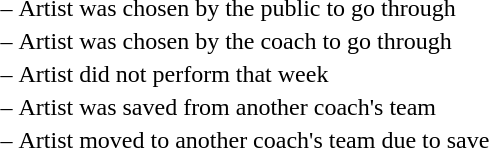<table>
<tr>
<td> –</td>
<td>Artist was chosen by the public to go through</td>
</tr>
<tr>
<td> –</td>
<td>Artist was chosen by the coach to go through</td>
</tr>
<tr>
<td> –</td>
<td>Artist did not perform that week</td>
</tr>
<tr>
<td> –</td>
<td>Artist was saved from another coach's team</td>
</tr>
<tr>
<td> –</td>
<td>Artist moved to another coach's team due to save</td>
</tr>
</table>
